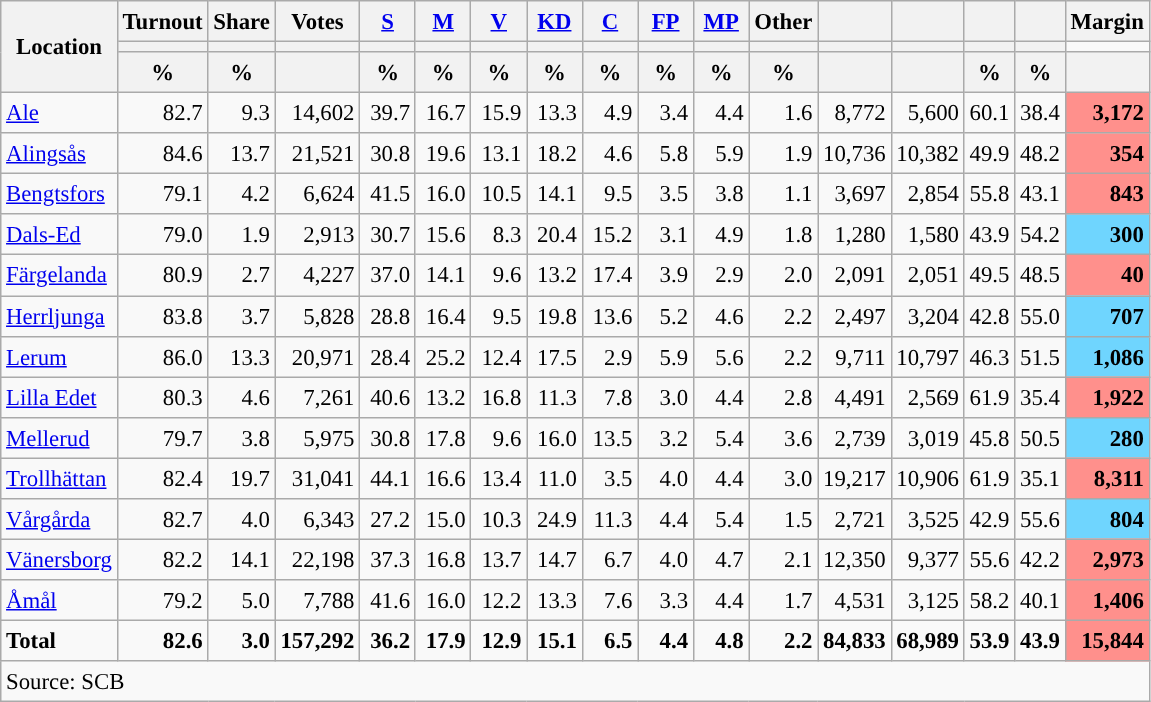<table class="wikitable sortable" style="text-align:right; font-size:95%; line-height:20px;">
<tr>
<th rowspan="3">Location</th>
<th>Turnout</th>
<th>Share</th>
<th>Votes</th>
<th width="30px" class="unsortable"><a href='#'>S</a></th>
<th width="30px" class="unsortable"><a href='#'>M</a></th>
<th width="30px" class="unsortable"><a href='#'>V</a></th>
<th width="30px" class="unsortable"><a href='#'>KD</a></th>
<th width="30px" class="unsortable"><a href='#'>C</a></th>
<th width="30px" class="unsortable"><a href='#'>FP</a></th>
<th width="30px" class="unsortable"><a href='#'>MP</a></th>
<th width="30px" class="unsortable">Other</th>
<th></th>
<th></th>
<th></th>
<th></th>
<th>Margin</th>
</tr>
<tr>
<th></th>
<th></th>
<th></th>
<th style="background:"></th>
<th style="background:"></th>
<th style="background:"></th>
<th style="background:"></th>
<th style="background:"></th>
<th style="background:"></th>
<th style="background:"></th>
<th style="background:"></th>
<th style="background:"></th>
<th style="background:"></th>
<th style="background:"></th>
<th style="background:"></th>
</tr>
<tr>
<th data-sort-type="number">%</th>
<th data-sort-type="number">%</th>
<th></th>
<th data-sort-type="number">%</th>
<th data-sort-type="number">%</th>
<th data-sort-type="number">%</th>
<th data-sort-type="number">%</th>
<th data-sort-type="number">%</th>
<th data-sort-type="number">%</th>
<th data-sort-type="number">%</th>
<th data-sort-type="number">%</th>
<th data-sort-type="number"></th>
<th data-sort-type="number"></th>
<th data-sort-type="number">%</th>
<th data-sort-type="number">%</th>
<th data-sort-type="number"></th>
</tr>
<tr>
<td align=left><a href='#'>Ale</a></td>
<td>82.7</td>
<td>9.3</td>
<td>14,602</td>
<td>39.7</td>
<td>16.7</td>
<td>15.9</td>
<td>13.3</td>
<td>4.9</td>
<td>3.4</td>
<td>4.4</td>
<td>1.6</td>
<td>8,772</td>
<td>5,600</td>
<td>60.1</td>
<td>38.4</td>
<td bgcolor=#ff908c><strong>3,172</strong></td>
</tr>
<tr>
<td align=left><a href='#'>Alingsås</a></td>
<td>84.6</td>
<td>13.7</td>
<td>21,521</td>
<td>30.8</td>
<td>19.6</td>
<td>13.1</td>
<td>18.2</td>
<td>4.6</td>
<td>5.8</td>
<td>5.9</td>
<td>1.9</td>
<td>10,736</td>
<td>10,382</td>
<td>49.9</td>
<td>48.2</td>
<td bgcolor=#ff908c><strong>354</strong></td>
</tr>
<tr>
<td align=left><a href='#'>Bengtsfors</a></td>
<td>79.1</td>
<td>4.2</td>
<td>6,624</td>
<td>41.5</td>
<td>16.0</td>
<td>10.5</td>
<td>14.1</td>
<td>9.5</td>
<td>3.5</td>
<td>3.8</td>
<td>1.1</td>
<td>3,697</td>
<td>2,854</td>
<td>55.8</td>
<td>43.1</td>
<td bgcolor=#ff908c><strong>843</strong></td>
</tr>
<tr>
<td align=left><a href='#'>Dals-Ed</a></td>
<td>79.0</td>
<td>1.9</td>
<td>2,913</td>
<td>30.7</td>
<td>15.6</td>
<td>8.3</td>
<td>20.4</td>
<td>15.2</td>
<td>3.1</td>
<td>4.9</td>
<td>1.8</td>
<td>1,280</td>
<td>1,580</td>
<td>43.9</td>
<td>54.2</td>
<td bgcolor=#6fd5fe><strong>300</strong></td>
</tr>
<tr>
<td align=left><a href='#'>Färgelanda</a></td>
<td>80.9</td>
<td>2.7</td>
<td>4,227</td>
<td>37.0</td>
<td>14.1</td>
<td>9.6</td>
<td>13.2</td>
<td>17.4</td>
<td>3.9</td>
<td>2.9</td>
<td>2.0</td>
<td>2,091</td>
<td>2,051</td>
<td>49.5</td>
<td>48.5</td>
<td bgcolor=#ff908c><strong>40</strong></td>
</tr>
<tr>
<td align=left><a href='#'>Herrljunga</a></td>
<td>83.8</td>
<td>3.7</td>
<td>5,828</td>
<td>28.8</td>
<td>16.4</td>
<td>9.5</td>
<td>19.8</td>
<td>13.6</td>
<td>5.2</td>
<td>4.6</td>
<td>2.2</td>
<td>2,497</td>
<td>3,204</td>
<td>42.8</td>
<td>55.0</td>
<td bgcolor=#6fd5fe><strong>707</strong></td>
</tr>
<tr>
<td align=left><a href='#'>Lerum</a></td>
<td>86.0</td>
<td>13.3</td>
<td>20,971</td>
<td>28.4</td>
<td>25.2</td>
<td>12.4</td>
<td>17.5</td>
<td>2.9</td>
<td>5.9</td>
<td>5.6</td>
<td>2.2</td>
<td>9,711</td>
<td>10,797</td>
<td>46.3</td>
<td>51.5</td>
<td bgcolor=#6fd5fe><strong>1,086</strong></td>
</tr>
<tr>
<td align=left><a href='#'>Lilla Edet</a></td>
<td>80.3</td>
<td>4.6</td>
<td>7,261</td>
<td>40.6</td>
<td>13.2</td>
<td>16.8</td>
<td>11.3</td>
<td>7.8</td>
<td>3.0</td>
<td>4.4</td>
<td>2.8</td>
<td>4,491</td>
<td>2,569</td>
<td>61.9</td>
<td>35.4</td>
<td bgcolor=#ff908c><strong>1,922</strong></td>
</tr>
<tr>
<td align=left><a href='#'>Mellerud</a></td>
<td>79.7</td>
<td>3.8</td>
<td>5,975</td>
<td>30.8</td>
<td>17.8</td>
<td>9.6</td>
<td>16.0</td>
<td>13.5</td>
<td>3.2</td>
<td>5.4</td>
<td>3.6</td>
<td>2,739</td>
<td>3,019</td>
<td>45.8</td>
<td>50.5</td>
<td bgcolor=#6fd5fe><strong>280</strong></td>
</tr>
<tr>
<td align=left><a href='#'>Trollhättan</a></td>
<td>82.4</td>
<td>19.7</td>
<td>31,041</td>
<td>44.1</td>
<td>16.6</td>
<td>13.4</td>
<td>11.0</td>
<td>3.5</td>
<td>4.0</td>
<td>4.4</td>
<td>3.0</td>
<td>19,217</td>
<td>10,906</td>
<td>61.9</td>
<td>35.1</td>
<td bgcolor=#ff908c><strong>8,311</strong></td>
</tr>
<tr>
<td align=left><a href='#'>Vårgårda</a></td>
<td>82.7</td>
<td>4.0</td>
<td>6,343</td>
<td>27.2</td>
<td>15.0</td>
<td>10.3</td>
<td>24.9</td>
<td>11.3</td>
<td>4.4</td>
<td>5.4</td>
<td>1.5</td>
<td>2,721</td>
<td>3,525</td>
<td>42.9</td>
<td>55.6</td>
<td bgcolor=#6fd5fe><strong>804</strong></td>
</tr>
<tr>
<td align=left><a href='#'>Vänersborg</a></td>
<td>82.2</td>
<td>14.1</td>
<td>22,198</td>
<td>37.3</td>
<td>16.8</td>
<td>13.7</td>
<td>14.7</td>
<td>6.7</td>
<td>4.0</td>
<td>4.7</td>
<td>2.1</td>
<td>12,350</td>
<td>9,377</td>
<td>55.6</td>
<td>42.2</td>
<td bgcolor=#ff908c><strong>2,973</strong></td>
</tr>
<tr>
<td align=left><a href='#'>Åmål</a></td>
<td>79.2</td>
<td>5.0</td>
<td>7,788</td>
<td>41.6</td>
<td>16.0</td>
<td>12.2</td>
<td>13.3</td>
<td>7.6</td>
<td>3.3</td>
<td>4.4</td>
<td>1.7</td>
<td>4,531</td>
<td>3,125</td>
<td>58.2</td>
<td>40.1</td>
<td bgcolor=#ff908c><strong>1,406</strong></td>
</tr>
<tr>
<td align=left><strong>Total</strong></td>
<td><strong>82.6</strong></td>
<td><strong>3.0</strong></td>
<td><strong>157,292</strong></td>
<td><strong>36.2</strong></td>
<td><strong>17.9</strong></td>
<td><strong>12.9</strong></td>
<td><strong>15.1</strong></td>
<td><strong>6.5</strong></td>
<td><strong>4.4</strong></td>
<td><strong>4.8</strong></td>
<td><strong>2.2</strong></td>
<td><strong>84,833</strong></td>
<td><strong>68,989</strong></td>
<td><strong>53.9</strong></td>
<td><strong>43.9</strong></td>
<td bgcolor=#ff908c><strong>15,844</strong></td>
</tr>
<tr>
<td align=left colspan=17>Source: SCB </td>
</tr>
</table>
